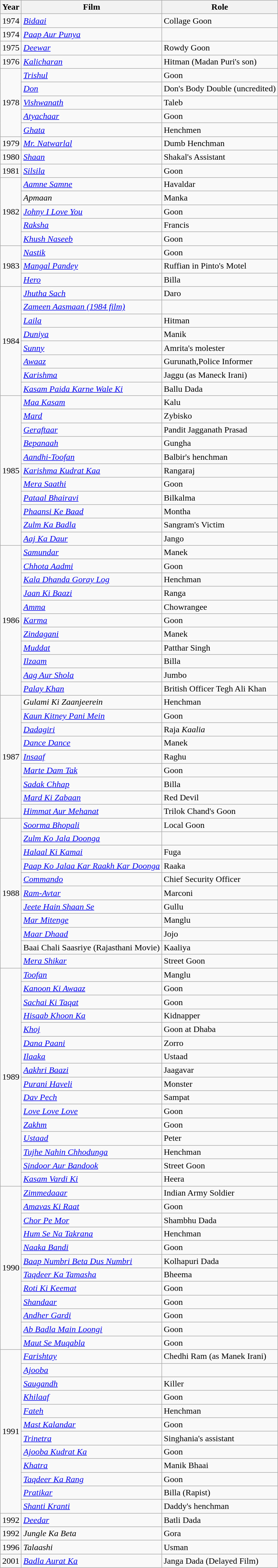<table class="wikitable">
<tr>
<th>Year</th>
<th>Film</th>
<th>Role</th>
</tr>
<tr>
<td>1974</td>
<td><em><a href='#'>Bidaai</a></em></td>
<td>Collage Goon</td>
</tr>
<tr>
<td>1974</td>
<td><em><a href='#'>Paap Aur Punya</a></em></td>
<td></td>
</tr>
<tr>
<td>1975</td>
<td><em><a href='#'>Deewar</a></em></td>
<td>Rowdy Goon</td>
</tr>
<tr>
<td>1976</td>
<td><em><a href='#'>Kalicharan</a></em></td>
<td>Hitman (Madan Puri's son)</td>
</tr>
<tr>
<td rowspan="5">1978</td>
<td><em><a href='#'>Trishul</a></em></td>
<td>Goon</td>
</tr>
<tr>
<td><em><a href='#'>Don</a></em></td>
<td>Don's Body Double (uncredited)</td>
</tr>
<tr>
<td><em><a href='#'>Vishwanath</a></em></td>
<td>Taleb</td>
</tr>
<tr>
<td><em><a href='#'>Atyachaar</a></em></td>
<td>Goon</td>
</tr>
<tr>
<td><em><a href='#'>Ghata</a></em></td>
<td>Henchmen</td>
</tr>
<tr>
<td>1979</td>
<td><em><a href='#'>Mr. Natwarlal</a></em></td>
<td>Dumb Henchman</td>
</tr>
<tr>
<td>1980</td>
<td><em><a href='#'>Shaan</a></em></td>
<td>Shakal's Assistant</td>
</tr>
<tr>
<td>1981</td>
<td><em><a href='#'>Silsila</a></em></td>
<td>Goon</td>
</tr>
<tr>
<td rowspan="5">1982</td>
<td><em><a href='#'>Aamne Samne</a></em></td>
<td>Havaldar</td>
</tr>
<tr>
<td><em>Apmaan</em></td>
<td>Manka</td>
</tr>
<tr>
<td><em><a href='#'>Johny I Love You</a></em></td>
<td>Goon</td>
</tr>
<tr>
<td><em><a href='#'>Raksha</a></em></td>
<td>Francis</td>
</tr>
<tr>
<td><em><a href='#'>Khush Naseeb</a></em></td>
<td>Goon</td>
</tr>
<tr>
<td rowspan="3">1983</td>
<td><em><a href='#'>Nastik</a></em></td>
<td>Goon</td>
</tr>
<tr>
<td><em><a href='#'>Mangal Pandey</a></em></td>
<td>Ruffian in Pinto's Motel</td>
</tr>
<tr>
<td><em><a href='#'>Hero</a></em></td>
<td>Billa</td>
</tr>
<tr>
<td rowspan="8">1984</td>
<td><em><a href='#'>Jhutha Sach</a></em></td>
<td>Daro</td>
</tr>
<tr>
<td><em><a href='#'>Zameen Aasmaan (1984 film)</a></em></td>
<td></td>
</tr>
<tr>
<td><em><a href='#'>Laila</a></em></td>
<td>Hitman</td>
</tr>
<tr>
<td><em><a href='#'>Duniya</a></em></td>
<td>Manik</td>
</tr>
<tr>
<td><em><a href='#'>Sunny</a></em></td>
<td>Amrita's molester</td>
</tr>
<tr>
<td><em><a href='#'>Awaaz</a></em></td>
<td>Gurunath,Police Informer</td>
</tr>
<tr>
<td><em><a href='#'>Karishma</a></em></td>
<td>Jaggu (as Maneck Irani)</td>
</tr>
<tr>
<td><em><a href='#'>Kasam Paida Karne Wale Ki</a></em></td>
<td>Ballu Dada</td>
</tr>
<tr>
<td rowspan="11">1985</td>
<td><em><a href='#'>Maa Kasam</a></em></td>
<td>Kalu</td>
</tr>
<tr>
<td><em><a href='#'>Mard</a></em></td>
<td>Zybisko</td>
</tr>
<tr>
<td><em><a href='#'>Geraftaar</a></em></td>
<td>Pandit Jagganath Prasad</td>
</tr>
<tr>
<td><em><a href='#'>Bepanaah</a></em></td>
<td>Gungha</td>
</tr>
<tr>
<td><em><a href='#'>Aandhi-Toofan</a></em></td>
<td>Balbir's henchman</td>
</tr>
<tr>
<td><em><a href='#'>Karishma Kudrat Kaa</a></em></td>
<td>Rangaraj</td>
</tr>
<tr>
<td><em><a href='#'>Mera Saathi</a></em></td>
<td>Goon</td>
</tr>
<tr>
<td><em><a href='#'>Pataal Bhairavi</a></em></td>
<td>Bilkalma</td>
</tr>
<tr>
<td><em><a href='#'>Phaansi Ke Baad</a></em></td>
<td>Montha</td>
</tr>
<tr>
<td><em><a href='#'>Zulm Ka Badla</a></em></td>
<td>Sangram's Victim</td>
</tr>
<tr>
<td><em><a href='#'>Aaj Ka Daur</a></em></td>
<td>Jango</td>
</tr>
<tr>
<td rowspan="11">1986</td>
<td><em><a href='#'>Samundar</a></em></td>
<td>Manek</td>
</tr>
<tr>
<td><em><a href='#'>Chhota Aadmi</a></em></td>
<td>Goon</td>
</tr>
<tr>
<td><em><a href='#'>Kala Dhanda Goray Log</a></em></td>
<td>Henchman</td>
</tr>
<tr>
<td><em><a href='#'>Jaan Ki Baazi</a></em></td>
<td>Ranga</td>
</tr>
<tr>
<td><em><a href='#'>Amma</a></em></td>
<td>Chowrangee</td>
</tr>
<tr>
<td><em><a href='#'>Karma</a></em></td>
<td>Goon</td>
</tr>
<tr>
<td><em><a href='#'>Zindagani</a></em></td>
<td>Manek</td>
</tr>
<tr>
<td><em><a href='#'>Muddat</a></em></td>
<td>Patthar Singh</td>
</tr>
<tr>
<td><em><a href='#'>Ilzaam</a></em></td>
<td>Billa</td>
</tr>
<tr>
<td><em><a href='#'>Aag Aur Shola</a></em></td>
<td>Jumbo</td>
</tr>
<tr>
<td><em><a href='#'>Palay Khan</a></em></td>
<td>British Officer Tegh Ali Khan</td>
</tr>
<tr>
<td rowspan="9">1987</td>
<td><em>Gulami Ki Zaanjeerein</em></td>
<td>Henchman</td>
</tr>
<tr>
<td><em><a href='#'>Kaun Kitney Pani Mein</a></em></td>
<td>Goon</td>
</tr>
<tr>
<td><em><a href='#'>Dadagiri</a></em></td>
<td>Raja <em>Kaalia</em></td>
</tr>
<tr>
<td><em><a href='#'>Dance Dance</a></em></td>
<td>Manek</td>
</tr>
<tr>
<td><em><a href='#'>Insaaf</a></em></td>
<td>Raghu</td>
</tr>
<tr>
<td><em><a href='#'>Marte Dam Tak</a></em></td>
<td>Goon</td>
</tr>
<tr>
<td><em><a href='#'>Sadak Chhap</a></em></td>
<td>Billa</td>
</tr>
<tr>
<td><em><a href='#'>Mard Ki Zabaan</a></em></td>
<td>Red Devil</td>
</tr>
<tr>
<td><em><a href='#'>Himmat Aur Mehanat</a></em></td>
<td>Trilok Chand's Goon</td>
</tr>
<tr>
<td rowspan="11">1988</td>
<td><em><a href='#'>Soorma Bhopali</a></em></td>
<td>Local Goon</td>
</tr>
<tr>
<td><em><a href='#'>Zulm Ko Jala Doonga</a></em></td>
<td></td>
</tr>
<tr>
<td><em><a href='#'>Halaal Ki Kamai</a></em></td>
<td>Fuga</td>
</tr>
<tr>
<td><em><a href='#'>Paap Ko Jalaa Kar Raakh Kar Doonga</a></em></td>
<td>Raaka</td>
</tr>
<tr>
<td><em><a href='#'>Commando</a></em></td>
<td>Chief Security Officer</td>
</tr>
<tr>
<td><em><a href='#'>Ram-Avtar</a></em></td>
<td>Marconi</td>
</tr>
<tr>
<td><em><a href='#'>Jeete Hain Shaan Se</a></em></td>
<td>Gullu</td>
</tr>
<tr>
<td><em><a href='#'>Mar Mitenge</a></em></td>
<td>Manglu</td>
</tr>
<tr>
<td><em><a href='#'>Maar Dhaad</a></em></td>
<td>Jojo</td>
</tr>
<tr>
<td>Baai Chali Saasriye (Rajasthani Movie)</td>
<td>Kaaliya</td>
</tr>
<tr>
<td><em><a href='#'>Mera Shikar</a></em></td>
<td>Street Goon</td>
</tr>
<tr>
<td rowspan="16">1989</td>
<td><em><a href='#'>Toofan</a></em></td>
<td>Manglu</td>
</tr>
<tr>
<td><em><a href='#'>Kanoon Ki Awaaz</a></em></td>
<td>Goon</td>
</tr>
<tr>
<td><em><a href='#'>Sachai Ki Taqat</a></em></td>
<td>Goon</td>
</tr>
<tr>
<td><em><a href='#'>Hisaab Khoon Ka</a></em></td>
<td>Kidnapper</td>
</tr>
<tr>
<td><em><a href='#'>Khoj</a></em></td>
<td>Goon at Dhaba</td>
</tr>
<tr>
<td><em><a href='#'>Dana Paani</a></em></td>
<td>Zorro</td>
</tr>
<tr>
<td><em><a href='#'>Ilaaka</a></em></td>
<td>Ustaad</td>
</tr>
<tr>
<td><em><a href='#'>Aakhri Baazi</a></em></td>
<td>Jaagavar</td>
</tr>
<tr>
<td><a href='#'><em>Purani Haveli</em></a></td>
<td>Monster</td>
</tr>
<tr>
<td><em><a href='#'>Dav Pech</a></em></td>
<td>Sampat</td>
</tr>
<tr>
<td><a href='#'><em>Love Love Love</em></a></td>
<td>Goon</td>
</tr>
<tr>
<td><em><a href='#'>Zakhm</a></em></td>
<td>Goon</td>
</tr>
<tr>
<td><em><a href='#'>Ustaad</a></em></td>
<td>Peter</td>
</tr>
<tr>
<td><em><a href='#'>Tujhe Nahin Chhodunga</a></em></td>
<td>Henchman</td>
</tr>
<tr>
<td><em><a href='#'>Sindoor Aur Bandook</a></em></td>
<td>Street Goon</td>
</tr>
<tr>
<td><em><a href='#'>Kasam Vardi Ki</a></em></td>
<td>Heera</td>
</tr>
<tr>
<td rowspan="12">1990</td>
<td><em><a href='#'>Zimmedaaar</a></em></td>
<td>Indian Army Soldier</td>
</tr>
<tr>
<td><em><a href='#'>Amavas Ki Raat</a></em></td>
<td>Goon</td>
</tr>
<tr>
<td><em><a href='#'>Chor Pe Mor</a></em></td>
<td>Shambhu Dada</td>
</tr>
<tr>
<td><em><a href='#'>Hum Se Na Takrana</a></em></td>
<td>Henchman</td>
</tr>
<tr>
<td><em><a href='#'>Naaka Bandi</a></em></td>
<td>Goon</td>
</tr>
<tr>
<td><em><a href='#'>Baap Numbri Beta Dus Numbri</a></em></td>
<td>Kolhapuri Dada</td>
</tr>
<tr>
<td><em><a href='#'>Taqdeer Ka Tamasha</a></em></td>
<td>Bheema</td>
</tr>
<tr>
<td><em><a href='#'>Roti Ki Keemat</a></em></td>
<td>Goon</td>
</tr>
<tr>
<td><em><a href='#'>Shandaar</a></em></td>
<td>Goon</td>
</tr>
<tr>
<td><em><a href='#'>Andher Gardi</a></em></td>
<td>Goon</td>
</tr>
<tr>
<td><em><a href='#'>Ab Badla Main Loongi</a></em></td>
<td>Goon</td>
</tr>
<tr>
<td><em><a href='#'>Maut Se Muqabla</a></em></td>
<td>Goon</td>
</tr>
<tr>
<td rowspan="12">1991</td>
<td><em><a href='#'>Farishtay</a></em></td>
<td>Chedhi Ram (as Manek Irani)</td>
</tr>
<tr>
<td><em><a href='#'>Ajooba</a></em></td>
<td></td>
</tr>
<tr>
<td><a href='#'><em>Saugandh</em></a></td>
<td>Killer</td>
</tr>
<tr>
<td><em><a href='#'>Khilaaf</a></em></td>
<td>Goon</td>
</tr>
<tr>
<td><a href='#'><em>Fateh</em></a></td>
<td>Henchman</td>
</tr>
<tr>
<td><em><a href='#'>Mast Kalandar</a></em></td>
<td>Goon</td>
</tr>
<tr>
<td><a href='#'><em>Trinetra</em></a></td>
<td>Singhania's assistant</td>
</tr>
<tr>
<td><em><a href='#'>Ajooba Kudrat Ka</a></em></td>
<td>Goon</td>
</tr>
<tr>
<td><em><a href='#'>Khatra</a></em></td>
<td>Manik Bhaai</td>
</tr>
<tr>
<td><em><a href='#'>Taqdeer Ka Rang</a></em></td>
<td>Goon</td>
</tr>
<tr>
<td><em><a href='#'>Pratikar</a></em></td>
<td>Billa (Rapist)</td>
</tr>
<tr>
<td><em><a href='#'>Shanti Kranti</a></em></td>
<td>Daddy's henchman</td>
</tr>
<tr>
<td>1992</td>
<td><a href='#'><em>Deedar</em></a></td>
<td>Batli Dada</td>
</tr>
<tr>
<td>1992</td>
<td><em>Jungle Ka Beta</em></td>
<td>Gora</td>
</tr>
<tr>
<td>1996</td>
<td><em>Talaashi</em></td>
<td>Usman</td>
</tr>
<tr>
<td>2001</td>
<td><em><a href='#'>Badla Aurat Ka</a></em></td>
<td>Janga Dada (Delayed Film)</td>
</tr>
</table>
